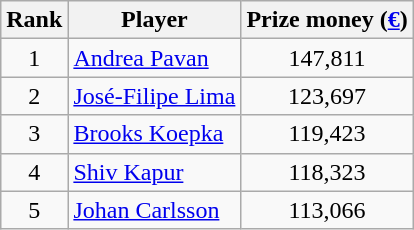<table class="wikitable">
<tr>
<th>Rank</th>
<th>Player</th>
<th>Prize money (<a href='#'>€</a>)</th>
</tr>
<tr>
<td align=center>1</td>
<td> <a href='#'>Andrea Pavan</a></td>
<td align=center>147,811</td>
</tr>
<tr>
<td align=center>2</td>
<td> <a href='#'>José-Filipe Lima</a></td>
<td align=center>123,697</td>
</tr>
<tr>
<td align=center>3</td>
<td> <a href='#'>Brooks Koepka</a></td>
<td align=center>119,423</td>
</tr>
<tr>
<td align=center>4</td>
<td> <a href='#'>Shiv Kapur</a></td>
<td align=center>118,323</td>
</tr>
<tr>
<td align=center>5</td>
<td> <a href='#'>Johan Carlsson</a></td>
<td align=center>113,066</td>
</tr>
</table>
